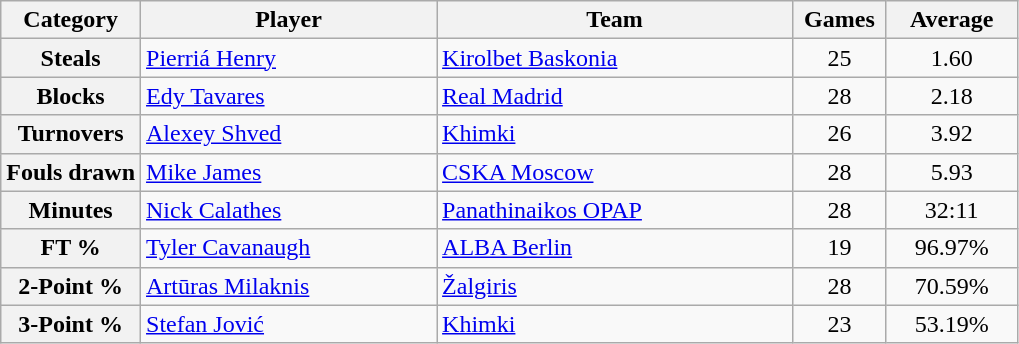<table class="wikitable">
<tr>
<th>Category</th>
<th width=190>Player</th>
<th width=230>Team</th>
<th width=55>Games</th>
<th width=80>Average</th>
</tr>
<tr>
<th>Steals</th>
<td> <a href='#'>Pierriá Henry</a></td>
<td> <a href='#'>Kirolbet Baskonia</a></td>
<td style="text-align: center;">25</td>
<td style="text-align: center;">1.60</td>
</tr>
<tr>
<th>Blocks</th>
<td> <a href='#'>Edy Tavares</a></td>
<td> <a href='#'>Real Madrid</a></td>
<td style="text-align: center;">28</td>
<td style="text-align: center;">2.18</td>
</tr>
<tr>
<th>Turnovers</th>
<td> <a href='#'>Alexey Shved</a></td>
<td> <a href='#'>Khimki</a></td>
<td style="text-align: center;">26</td>
<td style="text-align: center;">3.92</td>
</tr>
<tr>
<th>Fouls drawn</th>
<td> <a href='#'>Mike James</a></td>
<td> <a href='#'>CSKA Moscow</a></td>
<td style="text-align: center;">28</td>
<td style="text-align: center;">5.93</td>
</tr>
<tr>
<th>Minutes</th>
<td> <a href='#'>Nick Calathes</a></td>
<td> <a href='#'>Panathinaikos OPAP</a></td>
<td style="text-align: center;">28</td>
<td style="text-align: center;">32:11</td>
</tr>
<tr>
<th>FT %</th>
<td> <a href='#'>Tyler Cavanaugh</a></td>
<td> <a href='#'>ALBA Berlin</a></td>
<td style="text-align: center;">19</td>
<td style="text-align: center;">96.97%</td>
</tr>
<tr>
<th>2-Point %</th>
<td> <a href='#'>Artūras Milaknis</a></td>
<td> <a href='#'>Žalgiris</a></td>
<td style="text-align: center;">28</td>
<td style="text-align: center;">70.59%</td>
</tr>
<tr>
<th>3-Point %</th>
<td> <a href='#'>Stefan Jović</a></td>
<td> <a href='#'>Khimki</a></td>
<td style="text-align: center;">23</td>
<td style="text-align: center;">53.19%</td>
</tr>
</table>
